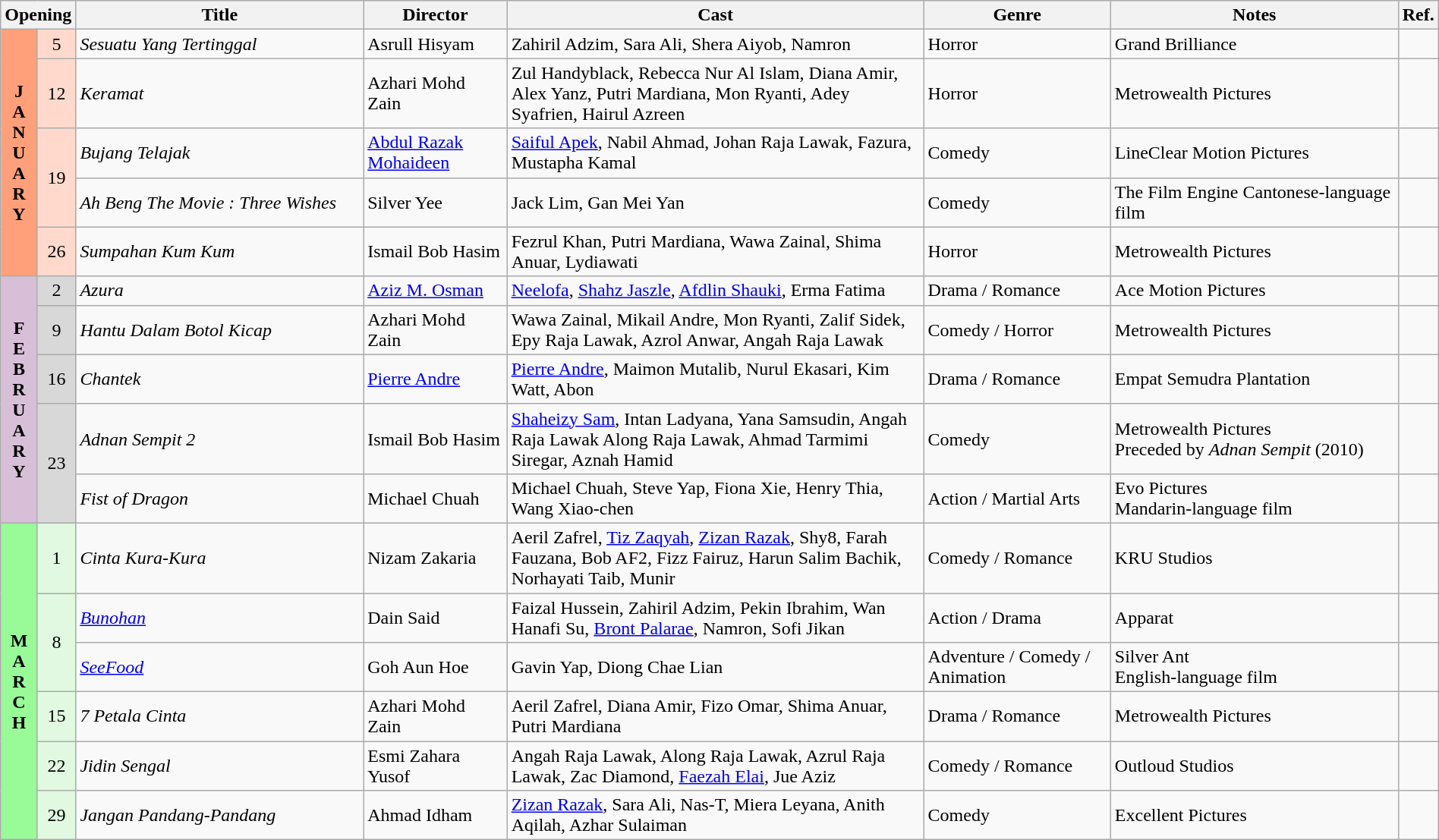<table class="wikitable" width="100%">
<tr>
<th colspan="2">Opening</th>
<th style="width:20%;">Title</th>
<th style="width:10%;">Director</th>
<th>Cast</th>
<th style="width:13%">Genre</th>
<th style="width:20%">Notes</th>
<th>Ref.</th>
</tr>
<tr>
<th rowspan=5 style="text-align:center; background:#ffa07a;">J<br>A<br>N<br>U<br>A<br>R<br>Y</th>
<td rowspan=1 style="text-align:center; background:#ffdacc;">5</td>
<td><em>Sesuatu Yang Tertinggal</em></td>
<td>Asrull Hisyam</td>
<td>Zahiril Adzim, Sara Ali, Shera Aiyob, Namron</td>
<td>Horror</td>
<td>Grand Brilliance</td>
<td></td>
</tr>
<tr>
<td rowspan=1 style="text-align:center; background:#ffdacc;">12</td>
<td><em>Keramat</em></td>
<td>Azhari Mohd Zain</td>
<td>Zul Handyblack, Rebecca Nur Al Islam, Diana Amir, Alex Yanz, Putri Mardiana, Mon Ryanti, Adey Syafrien, Hairul Azreen</td>
<td>Horror</td>
<td>Metrowealth Pictures</td>
<td></td>
</tr>
<tr>
<td rowspan=2 style="text-align:center; background:#ffdacc;">19</td>
<td><em>Bujang Telajak</em></td>
<td><a href='#'>Abdul Razak Mohaideen</a></td>
<td><a href='#'>Saiful Apek</a>, Nabil Ahmad, Johan Raja Lawak, Fazura, Mustapha Kamal</td>
<td>Comedy</td>
<td>LineClear Motion Pictures</td>
<td></td>
</tr>
<tr>
<td><em>Ah Beng The Movie : Three Wishes</em></td>
<td>Silver Yee</td>
<td>Jack Lim, Gan Mei Yan</td>
<td>Comedy</td>
<td>The Film Engine Cantonese-language film</td>
<td></td>
</tr>
<tr>
<td rowspan=1 style="text-align:center; background:#ffdacc;">26</td>
<td><em>Sumpahan Kum Kum</em></td>
<td>Ismail Bob Hasim</td>
<td>Fezrul Khan, Putri Mardiana, Wawa Zainal, Shima Anuar, Lydiawati</td>
<td>Horror</td>
<td>Metrowealth Pictures</td>
<td></td>
</tr>
<tr>
<th rowspan="5" style="text-align:center; background:thistle;">F<br>E<br>B<br>R<br>U<br>A<br>R<br>Y</th>
<td rowspan=1 style="text-align:center; background:#d8d8d8;">2</td>
<td><em>Azura</em></td>
<td><a href='#'>Aziz M. Osman</a></td>
<td><a href='#'>Neelofa</a>, <a href='#'>Shahz Jaszle</a>, <a href='#'>Afdlin Shauki</a>, Erma Fatima</td>
<td>Drama / Romance</td>
<td>Ace Motion Pictures</td>
<td></td>
</tr>
<tr>
<td rowspan=1 style="text-align:center; background:#d8d8d8;">9</td>
<td><em>Hantu Dalam Botol Kicap</em></td>
<td>Azhari Mohd Zain</td>
<td>Wawa Zainal, Mikail Andre, Mon Ryanti, Zalif Sidek, Epy Raja Lawak, Azrol Anwar, Angah Raja Lawak</td>
<td>Comedy / Horror</td>
<td>Metrowealth Pictures</td>
<td></td>
</tr>
<tr>
<td rowspan=1 style="text-align:center; background:#d8d8d8;">16</td>
<td><em>Chantek</em></td>
<td><a href='#'>Pierre Andre</a></td>
<td><a href='#'>Pierre Andre</a>, Maimon Mutalib, Nurul Ekasari, Kim Watt, Abon</td>
<td>Drama / Romance</td>
<td>Empat Semudra Plantation</td>
<td></td>
</tr>
<tr>
<td rowspan=2 style="text-align:center; background:#d8d8d8;">23</td>
<td><em>Adnan Sempit 2</em></td>
<td>Ismail Bob Hasim</td>
<td><a href='#'>Shaheizy Sam</a>, Intan Ladyana, Yana Samsudin, Angah Raja Lawak Along Raja Lawak, Ahmad Tarmimi Siregar, Aznah Hamid</td>
<td>Comedy</td>
<td>Metrowealth Pictures<br>Preceded by <em>Adnan Sempit</em> (2010)</td>
<td></td>
</tr>
<tr>
<td><em>Fist of Dragon</em></td>
<td>Michael Chuah</td>
<td>Michael Chuah, Steve Yap, Fiona Xie, Henry Thia, Wang Xiao-chen</td>
<td>Action / Martial Arts</td>
<td>Evo Pictures<br>Mandarin-language film</td>
<td></td>
</tr>
<tr>
<th rowspan=6 style="text-align:center; background:#98fb98;">M<br>A<br>R<br>C<br>H</th>
<td rowspan=1 style="text-align:center; background:#e0f9e0;">1</td>
<td><em>Cinta Kura-Kura</em></td>
<td>Nizam Zakaria</td>
<td>Aeril Zafrel, <a href='#'>Tiz Zaqyah</a>, <a href='#'>Zizan Razak</a>, Shy8, Farah Fauzana, Bob AF2, Fizz Fairuz, Harun Salim Bachik, Norhayati Taib, Munir</td>
<td>Comedy / Romance</td>
<td>KRU Studios</td>
<td></td>
</tr>
<tr>
<td rowspan=2 style="text-align:center; background:#e0f9e0;">8</td>
<td><em><a href='#'>Bunohan</a></em></td>
<td>Dain Said</td>
<td>Faizal Hussein, Zahiril Adzim, Pekin Ibrahim, Wan Hanafi Su, <a href='#'>Bront Palarae</a>, Namron, Sofi Jikan</td>
<td>Action / Drama</td>
<td>Apparat</td>
<td></td>
</tr>
<tr>
<td><em><a href='#'>SeeFood</a></em></td>
<td>Goh Aun Hoe</td>
<td>Gavin Yap, Diong Chae Lian</td>
<td>Adventure / Comedy / Animation</td>
<td>Silver Ant<br>English-language film</td>
<td></td>
</tr>
<tr>
<td rowspan=1 style="text-align:center; background:#e0f9e0;">15</td>
<td><em>7 Petala Cinta</em></td>
<td>Azhari Mohd Zain</td>
<td>Aeril Zafrel, Diana Amir, Fizo Omar, Shima Anuar, Putri Mardiana</td>
<td>Drama / Romance</td>
<td>Metrowealth Pictures</td>
<td></td>
</tr>
<tr>
<td rowspan=1 style="text-align:center; background:#e0f9e0;">22</td>
<td><em>Jidin Sengal</em></td>
<td>Esmi Zahara Yusof</td>
<td>Angah Raja Lawak, Along Raja Lawak, Azrul Raja Lawak, Zac Diamond, <a href='#'>Faezah Elai</a>, Jue Aziz</td>
<td>Comedy / Romance</td>
<td>Outloud Studios</td>
<td></td>
</tr>
<tr>
<td rowspan=1 style="text-align:center; background:#e0f9e0;">29</td>
<td><em>Jangan Pandang-Pandang</em></td>
<td>Ahmad Idham</td>
<td><a href='#'>Zizan Razak</a>, Sara Ali, Nas-T, Miera Leyana, Anith Aqilah, Azhar Sulaiman</td>
<td>Comedy</td>
<td>Excellent Pictures</td>
<td></td>
</tr>
</table>
